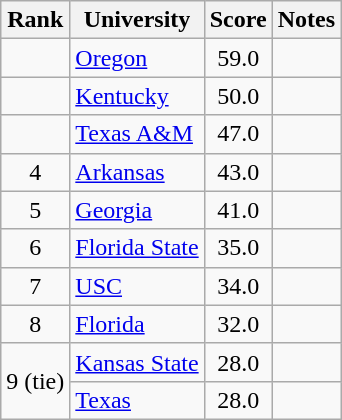<table class="wikitable sortable" style="text-align:center">
<tr>
<th>Rank</th>
<th>University</th>
<th>Score</th>
<th>Notes</th>
</tr>
<tr>
<td></td>
<td align=left><a href='#'>Oregon</a></td>
<td>59.0</td>
<td></td>
</tr>
<tr>
<td></td>
<td align=left><a href='#'>Kentucky</a></td>
<td>50.0</td>
<td></td>
</tr>
<tr>
<td></td>
<td align=left><a href='#'>Texas A&M</a></td>
<td>47.0</td>
<td></td>
</tr>
<tr>
<td>4</td>
<td align=left><a href='#'>Arkansas</a></td>
<td>43.0</td>
<td></td>
</tr>
<tr>
<td>5</td>
<td align=left><a href='#'>Georgia</a></td>
<td>41.0</td>
<td></td>
</tr>
<tr>
<td>6</td>
<td align=left><a href='#'>Florida State</a></td>
<td>35.0</td>
<td></td>
</tr>
<tr>
<td>7</td>
<td align=left><a href='#'>USC</a></td>
<td>34.0</td>
<td></td>
</tr>
<tr>
<td>8</td>
<td align=left><a href='#'>Florida</a></td>
<td>32.0</td>
<td></td>
</tr>
<tr>
<td rowspan=2>9 (tie)</td>
<td align=left><a href='#'>Kansas State</a></td>
<td>28.0</td>
<td></td>
</tr>
<tr>
<td align=left><a href='#'>Texas</a></td>
<td>28.0</td>
<td></td>
</tr>
</table>
